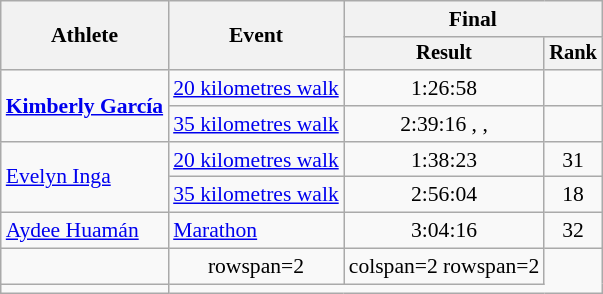<table class=wikitable style=font-size:90%>
<tr>
<th rowspan=2>Athlete</th>
<th rowspan=2>Event</th>
<th colspan=2>Final</th>
</tr>
<tr style=font-size:95%>
<th>Result</th>
<th>Rank</th>
</tr>
<tr align=center>
<td align=left rowspan=2><strong><a href='#'>Kimberly García</a></strong></td>
<td align=left><a href='#'>20 kilometres walk</a></td>
<td>1:26:58 <strong></strong></td>
<td></td>
</tr>
<tr align=center>
<td align=left><a href='#'>35 kilometres walk</a></td>
<td>2:39:16 <strong></strong>, <strong></strong>, <strong></strong></td>
<td></td>
</tr>
<tr align=center>
<td align=left rowspan=2><a href='#'>Evelyn Inga</a></td>
<td align=left><a href='#'>20 kilometres walk</a></td>
<td>1:38:23 </td>
<td>31</td>
</tr>
<tr align=center>
<td align=left><a href='#'>35 kilometres walk</a></td>
<td>2:56:04</td>
<td>18</td>
</tr>
<tr align=center>
<td align=left><a href='#'>Aydee Huamán</a></td>
<td align=left><a href='#'>Marathon</a></td>
<td>3:04:16 </td>
<td>32</td>
</tr>
<tr align=center>
<td></td>
<td>rowspan=2 </td>
<td>colspan=2 rowspan=2 </td>
</tr>
<tr align=center>
<td></td>
</tr>
</table>
